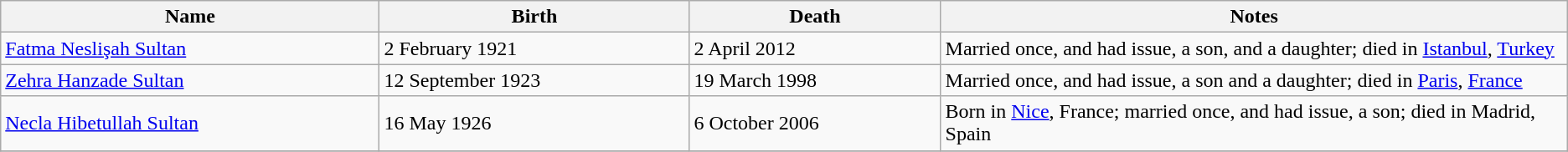<table class="wikitable">
<tr>
<th>Name</th>
<th>Birth</th>
<th>Death</th>
<th style="width:40%;">Notes</th>
</tr>
<tr>
<td><a href='#'>Fatma Neslişah Sultan</a></td>
<td>2 February 1921</td>
<td>2 April 2012</td>
<td>Married once, and had issue, a son, and a daughter; died in <a href='#'>Istanbul</a>, <a href='#'>Turkey</a></td>
</tr>
<tr>
<td><a href='#'>Zehra Hanzade Sultan</a></td>
<td>12 September 1923</td>
<td>19 March 1998</td>
<td>Married once, and had issue, a son and a daughter; died in <a href='#'>Paris</a>, <a href='#'>France</a></td>
</tr>
<tr>
<td><a href='#'>Necla Hibetullah Sultan</a></td>
<td>16 May 1926</td>
<td>6 October 2006</td>
<td>Born in <a href='#'>Nice</a>, France; married once, and had issue, a son; died in Madrid, Spain</td>
</tr>
<tr>
</tr>
</table>
